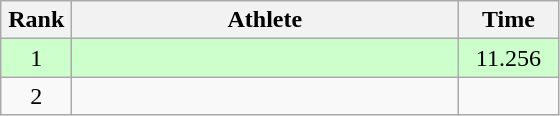<table class=wikitable style="text-align:center">
<tr>
<th width=40>Rank</th>
<th width=250>Athlete</th>
<th width=60>Time</th>
</tr>
<tr bgcolor=ccffcc>
<td>1</td>
<td align=left></td>
<td>11.256</td>
</tr>
<tr>
<td>2</td>
<td align=left></td>
<td></td>
</tr>
</table>
